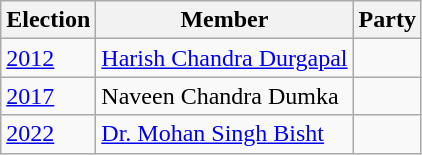<table class="wikitable sortable">
<tr>
<th>Election</th>
<th>Member</th>
<th colspan=2>Party</th>
</tr>
<tr>
<td><a href='#'>2012</a></td>
<td><a href='#'>Harish Chandra Durgapal</a></td>
<td></td>
</tr>
<tr>
<td><a href='#'>2017</a></td>
<td>Naveen Chandra Dumka</td>
<td></td>
</tr>
<tr>
<td><a href='#'>2022</a></td>
<td><a href='#'>Dr. Mohan Singh Bisht</a></td>
</tr>
</table>
